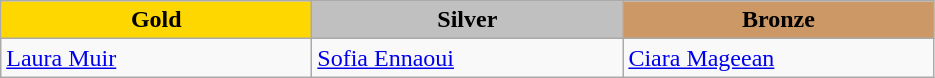<table class="wikitable" style="text-align:left">
<tr align="center">
<td width=200 bgcolor=gold><strong>Gold</strong></td>
<td width=200 bgcolor=silver><strong>Silver</strong></td>
<td width=200 bgcolor=CC9966><strong>Bronze</strong></td>
</tr>
<tr>
<td><a href='#'>Laura Muir</a><br></td>
<td><a href='#'>Sofia Ennaoui</a><br></td>
<td><a href='#'>Ciara Mageean</a><br></td>
</tr>
</table>
